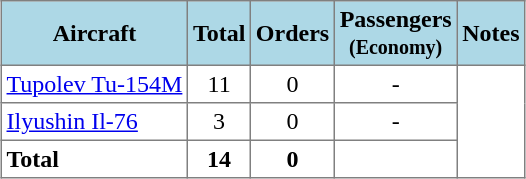<table class="toccolours" border="1" cellpadding="3" style="margin:1em auto; border-collapse:collapse">
<tr bgcolor=lightblue>
<th>Aircraft</th>
<th>Total</th>
<th>Orders</th>
<th>Passengers<br><small>(Economy)</small></th>
<th>Notes</th>
</tr>
<tr>
<td><a href='#'>Tupolev Tu-154M</a></td>
<td align="center">11</td>
<td align="center">0</td>
<td align="center">-</td>
</tr>
<tr>
<td><a href='#'>Ilyushin Il-76</a></td>
<td align="center">3</td>
<td align="center">0</td>
<td align="center">-</td>
</tr>
<tr>
<td><strong>Total</strong></td>
<th>14</th>
<th>0</th>
<th></th>
</tr>
</table>
